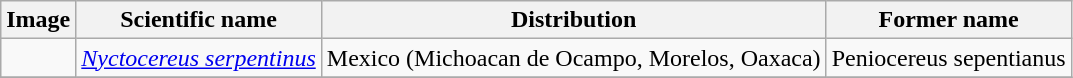<table class="wikitable">
<tr>
<th>Image</th>
<th>Scientific name</th>
<th>Distribution</th>
<th>Former name</th>
</tr>
<tr>
<td></td>
<td><em><a href='#'>Nyctocereus serpentinus</a></em></td>
<td>Mexico (Michoacan de Ocampo, Morelos, Oaxaca)</td>
<td>Peniocereus sepentianus</td>
</tr>
<tr>
</tr>
</table>
